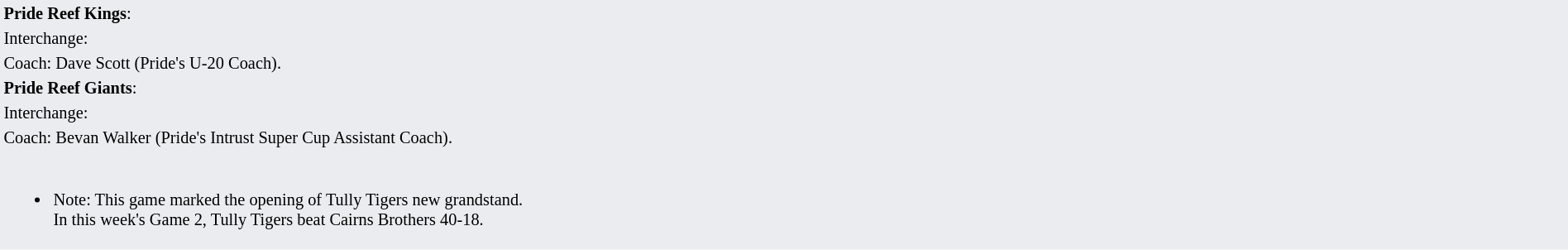<table style="background:#eaecf0; font-size:85%; width:100%;">
<tr>
<td><strong> Pride Reef Kings</strong>:             </td>
</tr>
<tr>
<td>Interchange:     </td>
</tr>
<tr>
<td>Coach:  Dave Scott (Pride's U-20 Coach).</td>
</tr>
<tr>
<td><strong>Pride Reef Giants</strong>:             </td>
</tr>
<tr>
<td>Interchange:    </td>
</tr>
<tr>
<td>Coach: Bevan Walker (Pride's Intrust Super Cup Assistant Coach).</td>
</tr>
<tr>
<td><br><ul><li>Note: This game marked the opening of Tully Tigers new grandstand.<br>In this week's Game 2, Tully Tigers beat Cairns Brothers 40-18.</li></ul></td>
</tr>
</table>
